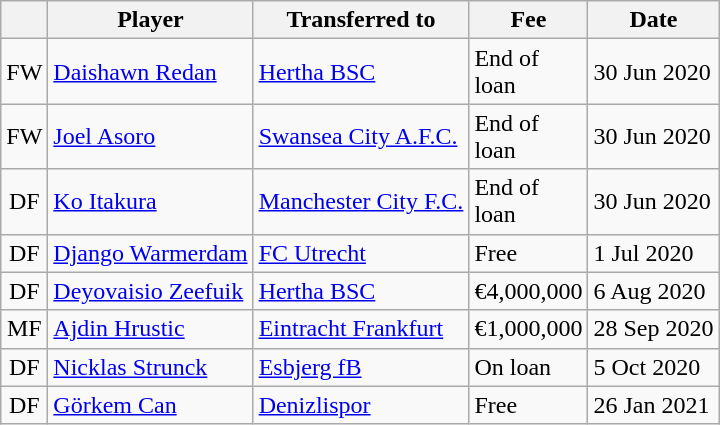<table class="wikitable plainrowheaders sortable">
<tr>
<th></th>
<th scope="col">Player</th>
<th>Transferred to</th>
<th style="width: 65px;">Fee</th>
<th scope="col">Date</th>
</tr>
<tr>
<td align="center">FW</td>
<td> <a href='#'>Daishawn Redan</a></td>
<td> <a href='#'>Hertha BSC</a></td>
<td>End of loan</td>
<td>30 Jun 2020</td>
</tr>
<tr>
<td align="center">FW</td>
<td> <a href='#'>Joel Asoro</a></td>
<td> <a href='#'>Swansea City A.F.C.</a></td>
<td>End of loan</td>
<td>30 Jun 2020</td>
</tr>
<tr>
<td align="center">DF</td>
<td> <a href='#'>Ko Itakura</a></td>
<td> <a href='#'>Manchester City F.C.</a></td>
<td>End of loan</td>
<td>30 Jun 2020</td>
</tr>
<tr>
<td align="center">DF</td>
<td> <a href='#'>Django Warmerdam</a></td>
<td> <a href='#'>FC Utrecht</a></td>
<td>Free</td>
<td>1 Jul 2020</td>
</tr>
<tr>
<td align="center">DF</td>
<td> <a href='#'>Deyovaisio Zeefuik</a></td>
<td> <a href='#'>Hertha BSC</a></td>
<td>€4,000,000</td>
<td>6 Aug 2020</td>
</tr>
<tr>
<td align="center">MF</td>
<td> <a href='#'>Ajdin Hrustic</a></td>
<td> <a href='#'>Eintracht Frankfurt</a></td>
<td>€1,000,000</td>
<td>28 Sep 2020</td>
</tr>
<tr>
<td align="center">DF</td>
<td> <a href='#'>Nicklas Strunck</a></td>
<td> <a href='#'>Esbjerg fB</a></td>
<td>On loan</td>
<td>5 Oct 2020</td>
</tr>
<tr>
<td align="center">DF</td>
<td> <a href='#'>Görkem Can</a></td>
<td> <a href='#'>Denizlispor</a></td>
<td>Free</td>
<td>26 Jan 2021</td>
</tr>
</table>
